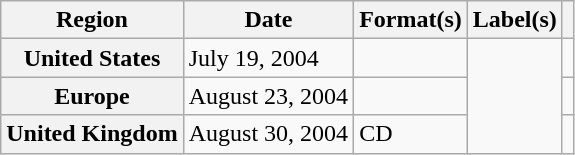<table class="wikitable plainrowheaders">
<tr>
<th scope="col">Region</th>
<th scope="col">Date</th>
<th scope="col">Format(s)</th>
<th scope="col">Label(s)</th>
<th scope="col"></th>
</tr>
<tr>
<th scope="row">United States</th>
<td>July 19, 2004</td>
<td></td>
<td rowspan="3"></td>
<td></td>
</tr>
<tr>
<th scope="row">Europe</th>
<td>August 23, 2004</td>
<td></td>
<td></td>
</tr>
<tr>
<th scope="row">United Kingdom</th>
<td>August 30, 2004</td>
<td>CD</td>
<td></td>
</tr>
</table>
